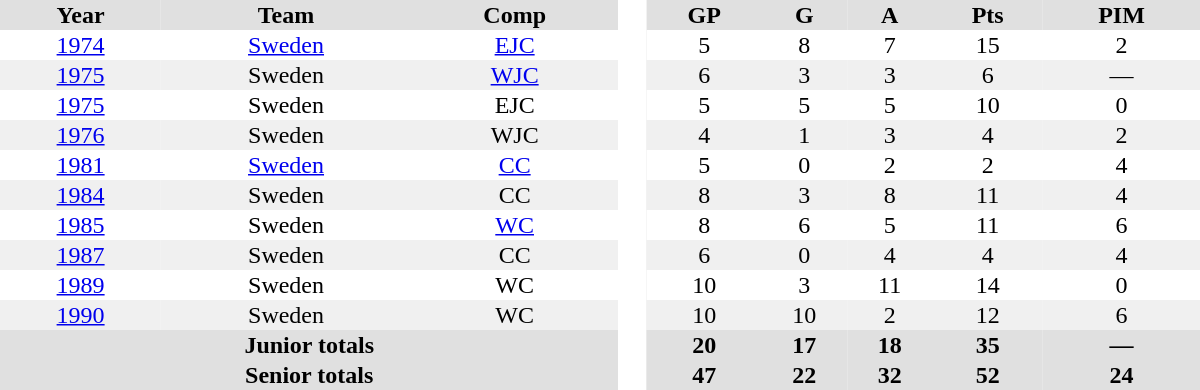<table border="0" cellpadding="1" cellspacing="0" style="text-align:center; width:50em">
<tr style="background:#e0e0e0;">
<th>Year</th>
<th>Team</th>
<th>Comp</th>
<th rowspan="99" style="background:#fff;"> </th>
<th>GP</th>
<th>G</th>
<th>A</th>
<th>Pts</th>
<th>PIM</th>
</tr>
<tr>
<td><a href='#'>1974</a></td>
<td><a href='#'>Sweden</a></td>
<td><a href='#'>EJC</a></td>
<td>5</td>
<td>8</td>
<td>7</td>
<td>15</td>
<td>2</td>
</tr>
<tr bgcolor="#f0f0f0">
<td><a href='#'>1975</a></td>
<td>Sweden</td>
<td><a href='#'>WJC</a></td>
<td>6</td>
<td>3</td>
<td>3</td>
<td>6</td>
<td>—</td>
</tr>
<tr>
<td><a href='#'>1975</a></td>
<td>Sweden</td>
<td>EJC</td>
<td>5</td>
<td>5</td>
<td>5</td>
<td>10</td>
<td>0</td>
</tr>
<tr bgcolor="#f0f0f0">
<td><a href='#'>1976</a></td>
<td>Sweden</td>
<td>WJC</td>
<td>4</td>
<td>1</td>
<td>3</td>
<td>4</td>
<td>2</td>
</tr>
<tr>
<td><a href='#'>1981</a></td>
<td><a href='#'>Sweden</a></td>
<td><a href='#'>CC</a></td>
<td>5</td>
<td>0</td>
<td>2</td>
<td>2</td>
<td>4</td>
</tr>
<tr bgcolor="#f0f0f0">
<td><a href='#'>1984</a></td>
<td>Sweden</td>
<td>CC</td>
<td>8</td>
<td>3</td>
<td>8</td>
<td>11</td>
<td>4</td>
</tr>
<tr>
<td><a href='#'>1985</a></td>
<td>Sweden</td>
<td><a href='#'>WC</a></td>
<td>8</td>
<td>6</td>
<td>5</td>
<td>11</td>
<td>6</td>
</tr>
<tr bgcolor="#f0f0f0">
<td><a href='#'>1987</a></td>
<td>Sweden</td>
<td>CC</td>
<td>6</td>
<td>0</td>
<td>4</td>
<td>4</td>
<td>4</td>
</tr>
<tr>
<td><a href='#'>1989</a></td>
<td>Sweden</td>
<td>WC</td>
<td>10</td>
<td>3</td>
<td>11</td>
<td>14</td>
<td>0</td>
</tr>
<tr bgcolor="#f0f0f0">
<td><a href='#'>1990</a></td>
<td>Sweden</td>
<td>WC</td>
<td>10</td>
<td>10</td>
<td>2</td>
<td>12</td>
<td>6</td>
</tr>
<tr style="background:#e0e0e0;">
<th colspan=3>Junior totals</th>
<th>20</th>
<th>17</th>
<th>18</th>
<th>35</th>
<th>—</th>
</tr>
<tr style="background:#e0e0e0;">
<th colspan=3>Senior totals</th>
<th>47</th>
<th>22</th>
<th>32</th>
<th>52</th>
<th>24</th>
</tr>
</table>
